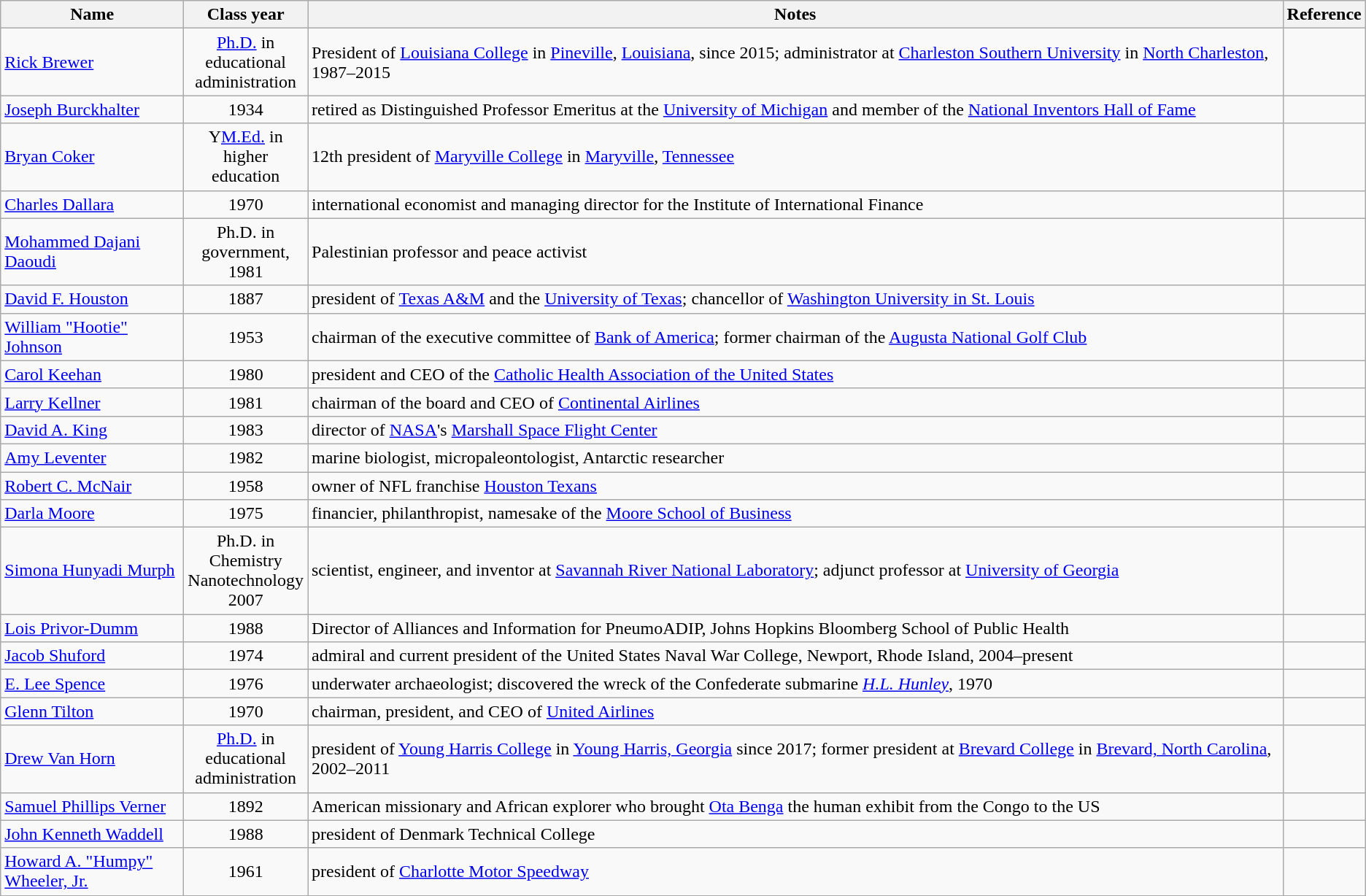<table class="wikitable sortable">
<tr>
<th width="160">Name</th>
<th width="100">Class year</th>
<th width="*" class="unsortable">Notes</th>
<th width="*" class="unsortable">Reference</th>
</tr>
<tr>
<td><a href='#'>Rick Brewer</a></td>
<td align="center"><a href='#'>Ph.D.</a> in educational administration</td>
<td>President of <a href='#'>Louisiana College</a> in <a href='#'>Pineville</a>, <a href='#'>Louisiana</a>, since 2015; administrator at <a href='#'>Charleston Southern University</a> in <a href='#'>North Charleston</a>, 1987–2015</td>
<td></td>
</tr>
<tr>
<td><a href='#'>Joseph Burckhalter</a></td>
<td align="center">1934</td>
<td>retired as Distinguished Professor Emeritus at the <a href='#'>University of Michigan</a> and member of the <a href='#'>National Inventors Hall of Fame</a></td>
<td></td>
</tr>
<tr>
<td><a href='#'>Bryan Coker</a></td>
<td align="center">Y<a href='#'>M.Ed.</a> in higher education</td>
<td>12th president of <a href='#'>Maryville College</a> in <a href='#'>Maryville</a>, <a href='#'>Tennessee</a></td>
<td></td>
</tr>
<tr>
<td><a href='#'>Charles Dallara</a></td>
<td align="center">1970</td>
<td>international economist and managing director for the Institute of International Finance</td>
<td></td>
</tr>
<tr>
<td><a href='#'>Mohammed Dajani Daoudi</a></td>
<td align="center">Ph.D. in government, 1981</td>
<td>Palestinian professor and peace activist</td>
<td></td>
</tr>
<tr>
<td><a href='#'>David F. Houston</a></td>
<td align="center">1887</td>
<td>president of <a href='#'>Texas A&M</a> and the <a href='#'>University of Texas</a>; chancellor of <a href='#'>Washington University in St. Louis</a></td>
<td></td>
</tr>
<tr>
<td><a href='#'>William "Hootie" Johnson</a></td>
<td align="center">1953</td>
<td>chairman of the executive committee of <a href='#'>Bank of America</a>; former chairman of the <a href='#'>Augusta National Golf Club</a></td>
<td></td>
</tr>
<tr>
<td><a href='#'>Carol Keehan</a></td>
<td align="center">1980</td>
<td>president and CEO of the <a href='#'>Catholic Health Association of the United States</a></td>
<td></td>
</tr>
<tr>
<td><a href='#'>Larry Kellner</a></td>
<td align="center">1981</td>
<td>chairman of the board and CEO of <a href='#'>Continental Airlines</a></td>
<td></td>
</tr>
<tr>
<td><a href='#'>David A. King</a></td>
<td align="center">1983</td>
<td>director of <a href='#'>NASA</a>'s <a href='#'>Marshall Space Flight Center</a></td>
<td></td>
</tr>
<tr>
<td><a href='#'>Amy Leventer</a></td>
<td align="center">1982</td>
<td>marine biologist, micropaleontologist, Antarctic researcher</td>
<td></td>
</tr>
<tr>
<td><a href='#'>Robert C. McNair</a></td>
<td align="center">1958</td>
<td>owner of NFL franchise <a href='#'>Houston Texans</a></td>
<td></td>
</tr>
<tr>
<td><a href='#'>Darla Moore</a></td>
<td align="center">1975</td>
<td>financier, philanthropist, namesake of the <a href='#'>Moore School of Business</a></td>
<td></td>
</tr>
<tr>
<td><a href='#'>Simona Hunyadi Murph</a></td>
<td align="center">Ph.D. in Chemistry<br>Nanotechnology 2007</td>
<td>scientist, engineer, and inventor at <a href='#'>Savannah River National Laboratory</a>; adjunct professor at <a href='#'>University of Georgia</a></td>
<td></td>
</tr>
<tr>
<td><a href='#'>Lois Privor-Dumm</a></td>
<td align="center">1988</td>
<td>Director of Alliances and Information for PneumoADIP, Johns Hopkins Bloomberg School of Public Health</td>
<td></td>
</tr>
<tr>
<td><a href='#'>Jacob Shuford</a></td>
<td align="center">1974</td>
<td>admiral and current president of the United States Naval War College, Newport, Rhode Island, 2004–present</td>
<td></td>
</tr>
<tr>
<td><a href='#'>E. Lee Spence</a></td>
<td align="center">1976</td>
<td>underwater archaeologist; discovered the wreck of the Confederate submarine <em><a href='#'>H.L. Hunley</a></em>, 1970</td>
<td></td>
</tr>
<tr>
<td><a href='#'>Glenn Tilton</a></td>
<td align="center">1970</td>
<td>chairman, president, and CEO of <a href='#'>United Airlines</a></td>
<td></td>
</tr>
<tr>
<td><a href='#'>Drew Van Horn</a></td>
<td align="center"><a href='#'>Ph.D.</a> in educational administration</td>
<td>president of <a href='#'>Young Harris College</a> in <a href='#'>Young Harris, Georgia</a> since 2017; former president at <a href='#'>Brevard College</a> in <a href='#'>Brevard, North Carolina</a>, 2002–2011</td>
<td></td>
</tr>
<tr>
<td><a href='#'>Samuel Phillips Verner</a></td>
<td align="center">1892</td>
<td>American missionary and African explorer who brought <a href='#'>Ota Benga</a> the human exhibit from the Congo to the US</td>
<td></td>
</tr>
<tr>
<td><a href='#'>John Kenneth Waddell</a></td>
<td align="center">1988</td>
<td>president of Denmark Technical College</td>
<td></td>
</tr>
<tr>
<td><a href='#'>Howard A. "Humpy" Wheeler, Jr.</a></td>
<td align="center">1961</td>
<td>president of <a href='#'>Charlotte Motor Speedway</a></td>
<td></td>
</tr>
<tr>
</tr>
</table>
